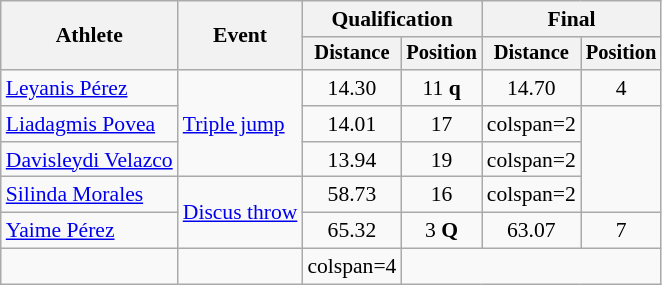<table class="wikitable" style="font-size:90%">
<tr>
<th rowspan="2">Athlete</th>
<th rowspan="2">Event</th>
<th colspan="2">Qualification</th>
<th colspan="2">Final</th>
</tr>
<tr style="font-size:95%">
<th>Distance</th>
<th>Position</th>
<th>Distance</th>
<th>Position</th>
</tr>
<tr align=center>
<td align=left><a href='#'>Leyanis Pérez</a></td>
<td align=left rowspan=3><a href='#'>Triple jump</a></td>
<td>14.30</td>
<td>11 <strong>q</strong></td>
<td>14.70</td>
<td>4</td>
</tr>
<tr align=center>
<td align=left><a href='#'>Liadagmis Povea</a></td>
<td>14.01</td>
<td>17</td>
<td>colspan=2 </td>
</tr>
<tr align=center>
<td align=left><a href='#'>Davisleydi Velazco</a></td>
<td>13.94</td>
<td>19</td>
<td>colspan=2 </td>
</tr>
<tr align=center>
<td align=left><a href='#'>Silinda Morales</a></td>
<td align=left rowspan=2><a href='#'>Discus throw</a></td>
<td>58.73</td>
<td>16</td>
<td>colspan=2 </td>
</tr>
<tr align=center>
<td align=left><a href='#'>Yaime Pérez</a></td>
<td>65.32 </td>
<td>3 <strong>Q</strong></td>
<td>63.07</td>
<td>7</td>
</tr>
<tr align=center>
<td></td>
<td></td>
<td>colspan=4 </td>
</tr>
</table>
